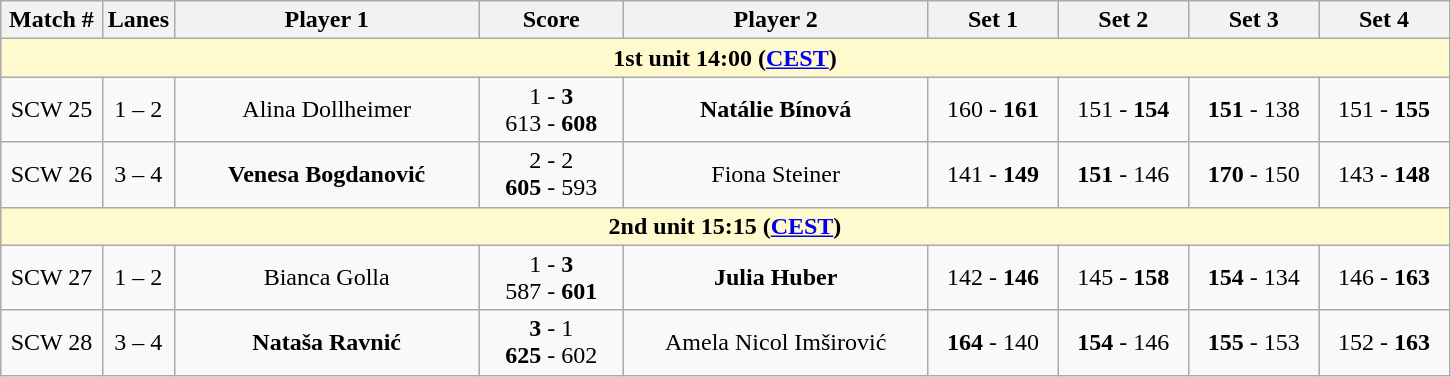<table class="wikitable">
<tr>
<th width="7%">Match #</th>
<th width="5%">Lanes</th>
<th width="21%">Player 1</th>
<th width="10%">Score</th>
<th width="21%">Player 2</th>
<th width="9%">Set 1</th>
<th width="9%">Set 2</th>
<th width="9%">Set 3</th>
<th width="9%">Set 4</th>
</tr>
<tr>
<td colspan="9" style="text-align:center; background-color:#FFFACD"><strong>1st unit 14:00 (<a href='#'>CEST</a>)</strong></td>
</tr>
<tr style="text-align:center;">
<td>SCW 25</td>
<td>1 – 2</td>
<td> Alina Dollheimer</td>
<td>1 - <strong>3</strong> <br> 613 - <strong>608</strong></td>
<td> <strong>Natálie Bínová</strong></td>
<td>160 - <strong>161</strong></td>
<td>151 - <strong>154</strong></td>
<td><strong>151</strong> - 138</td>
<td>151 - <strong>155</strong></td>
</tr>
<tr style="text-align:center;">
<td>SCW 26</td>
<td>3 – 4</td>
<td> <strong>Venesa Bogdanović</strong></td>
<td>2 - 2 <br> <strong>605</strong> - 593</td>
<td> Fiona Steiner</td>
<td>141 - <strong>149</strong></td>
<td><strong>151</strong> - 146</td>
<td><strong>170</strong> - 150</td>
<td>143 - <strong>148</strong></td>
</tr>
<tr>
<td colspan="9" style="text-align:center; background-color:#FFFACD"><strong>2nd unit 15:15 (<a href='#'>CEST</a>)</strong></td>
</tr>
<tr style="text-align:center;">
<td>SCW 27</td>
<td>1 – 2</td>
<td> Bianca Golla</td>
<td>1 - <strong>3</strong> <br> 587 - <strong>601</strong></td>
<td> <strong>Julia Huber</strong></td>
<td>142 - <strong>146</strong></td>
<td>145 - <strong>158</strong></td>
<td><strong>154</strong> - 134</td>
<td>146 - <strong>163</strong></td>
</tr>
<tr style="text-align:center;">
<td>SCW 28</td>
<td>3 – 4</td>
<td> <strong>Nataša Ravnić</strong></td>
<td><strong>3</strong> - 1 <br> <strong>625</strong> - 602</td>
<td> Amela Nicol Imširović</td>
<td><strong>164</strong> - 140</td>
<td><strong>154</strong> - 146</td>
<td><strong>155</strong> - 153</td>
<td>152 - <strong>163</strong></td>
</tr>
</table>
